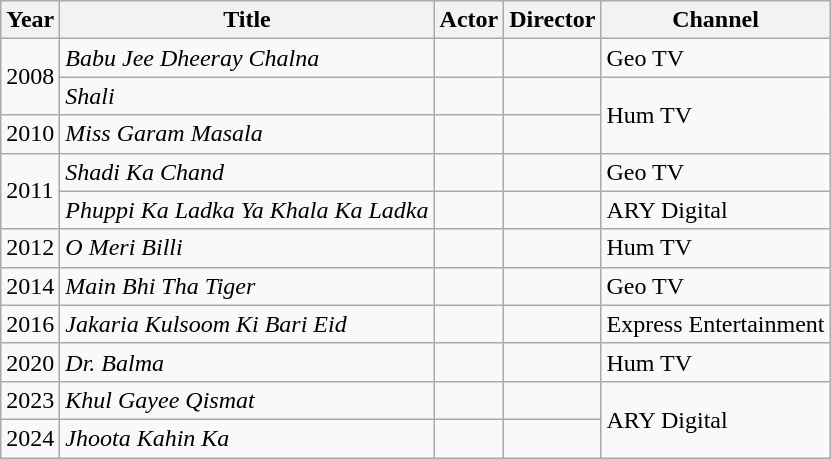<table class="wikitable sortable">
<tr>
<th>Year</th>
<th>Title</th>
<th>Actor</th>
<th>Director</th>
<th>Channel</th>
</tr>
<tr>
<td rowspan="2">2008</td>
<td><em>Babu Jee Dheeray Chalna</em></td>
<td></td>
<td></td>
<td>Geo TV</td>
</tr>
<tr>
<td><em>Shali</em></td>
<td></td>
<td></td>
<td rowspan="2">Hum TV</td>
</tr>
<tr>
<td>2010</td>
<td><em>Miss Garam Masala</em></td>
<td></td>
<td></td>
</tr>
<tr>
<td rowspan="2">2011</td>
<td><em>Shadi Ka Chand</em></td>
<td></td>
<td></td>
<td>Geo TV</td>
</tr>
<tr>
<td><em>Phuppi Ka Ladka Ya Khala Ka Ladka</em></td>
<td></td>
<td></td>
<td>ARY Digital</td>
</tr>
<tr>
<td>2012</td>
<td><em>O Meri Billi</em></td>
<td></td>
<td></td>
<td>Hum TV</td>
</tr>
<tr>
<td>2014</td>
<td><em>Main Bhi Tha Tiger</em></td>
<td></td>
<td></td>
<td>Geo TV</td>
</tr>
<tr>
<td>2016</td>
<td><em>Jakaria Kulsoom Ki Bari Eid</em></td>
<td></td>
<td></td>
<td>Express Entertainment</td>
</tr>
<tr>
<td>2020</td>
<td><em>Dr. Balma</em></td>
<td></td>
<td></td>
<td>Hum TV</td>
</tr>
<tr>
<td>2023</td>
<td><em>Khul Gayee Qismat</em></td>
<td></td>
<td></td>
<td rowspan="2">ARY Digital</td>
</tr>
<tr>
<td>2024</td>
<td><em>Jhoota Kahin Ka</em></td>
<td></td>
<td></td>
</tr>
</table>
